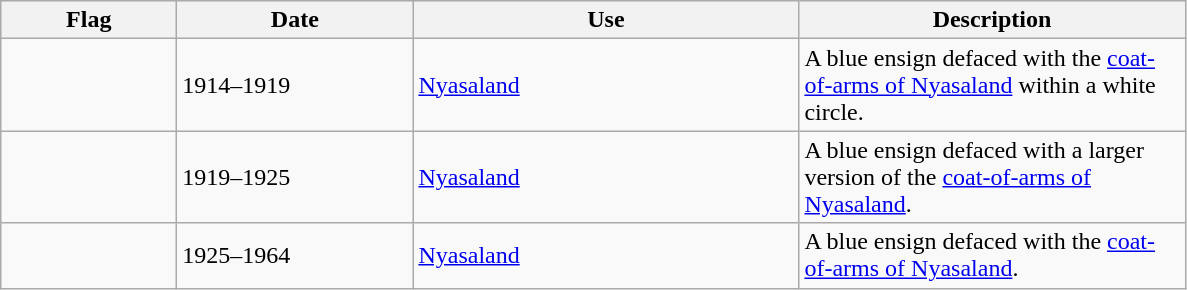<table class="wikitable">
<tr style="background:#efefef;">
<th style="width:110px;">Flag</th>
<th style="width:150px;">Date</th>
<th style="width:250px;">Use</th>
<th style="width:250px;">Description</th>
</tr>
<tr>
<td></td>
<td>1914–1919</td>
<td><a href='#'>Nyasaland</a></td>
<td>A blue ensign defaced with the <a href='#'>coat-of-arms of Nyasaland</a> within a white circle.</td>
</tr>
<tr>
<td></td>
<td>1919–1925</td>
<td><a href='#'>Nyasaland</a></td>
<td>A blue ensign defaced with a larger version of the <a href='#'>coat-of-arms of Nyasaland</a>.</td>
</tr>
<tr>
<td></td>
<td>1925–1964</td>
<td><a href='#'>Nyasaland</a></td>
<td>A blue ensign defaced with the <a href='#'>coat-of-arms of Nyasaland</a>.</td>
</tr>
</table>
